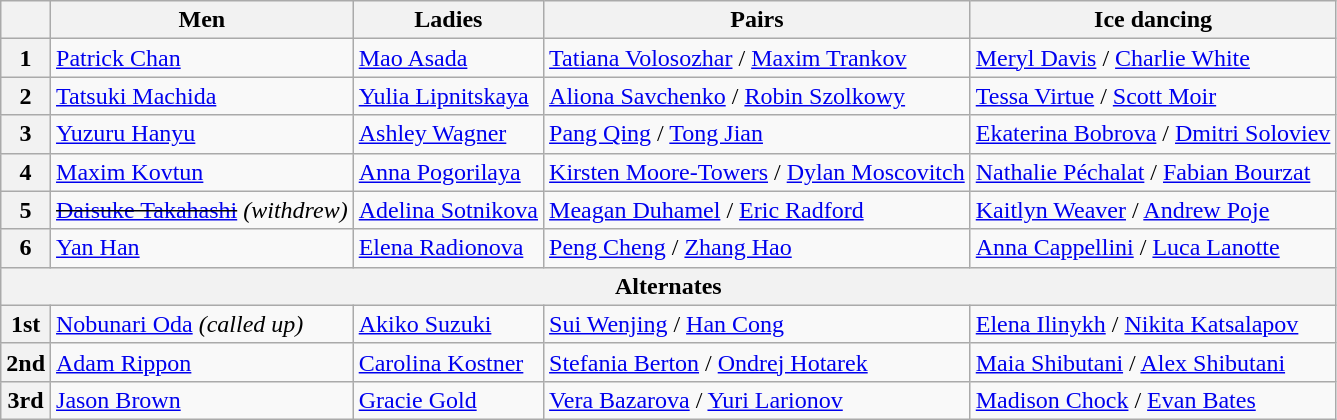<table class="wikitable">
<tr>
<th></th>
<th>Men</th>
<th>Ladies</th>
<th>Pairs</th>
<th>Ice dancing</th>
</tr>
<tr>
<th>1</th>
<td> <a href='#'>Patrick Chan</a></td>
<td> <a href='#'>Mao Asada</a></td>
<td> <a href='#'>Tatiana Volosozhar</a> / <a href='#'>Maxim Trankov</a></td>
<td> <a href='#'>Meryl Davis</a> / <a href='#'>Charlie White</a></td>
</tr>
<tr>
<th>2</th>
<td> <a href='#'>Tatsuki Machida</a></td>
<td> <a href='#'>Yulia Lipnitskaya</a></td>
<td> <a href='#'>Aliona Savchenko</a> / <a href='#'>Robin Szolkowy</a></td>
<td> <a href='#'>Tessa Virtue</a> / <a href='#'>Scott Moir</a></td>
</tr>
<tr>
<th>3</th>
<td> <a href='#'>Yuzuru Hanyu</a></td>
<td> <a href='#'>Ashley Wagner</a></td>
<td> <a href='#'>Pang Qing</a> / <a href='#'>Tong Jian</a></td>
<td> <a href='#'>Ekaterina Bobrova</a> / <a href='#'>Dmitri Soloviev</a></td>
</tr>
<tr>
<th>4</th>
<td> <a href='#'>Maxim Kovtun</a></td>
<td> <a href='#'>Anna Pogorilaya</a></td>
<td> <a href='#'>Kirsten Moore-Towers</a> / <a href='#'>Dylan Moscovitch</a></td>
<td> <a href='#'>Nathalie Péchalat</a> / <a href='#'>Fabian Bourzat</a></td>
</tr>
<tr>
<th>5</th>
<td> <s><a href='#'>Daisuke Takahashi</a></s> <em>(withdrew)</em></td>
<td> <a href='#'>Adelina Sotnikova</a></td>
<td> <a href='#'>Meagan Duhamel</a> / <a href='#'>Eric Radford</a></td>
<td> <a href='#'>Kaitlyn Weaver</a> / <a href='#'>Andrew Poje</a></td>
</tr>
<tr>
<th>6</th>
<td> <a href='#'>Yan Han</a></td>
<td> <a href='#'>Elena Radionova</a></td>
<td> <a href='#'>Peng Cheng</a> / <a href='#'>Zhang Hao</a></td>
<td> <a href='#'>Anna Cappellini</a> / <a href='#'>Luca Lanotte</a></td>
</tr>
<tr>
<th colspan=5 align=center>Alternates</th>
</tr>
<tr>
<th>1st</th>
<td> <a href='#'>Nobunari Oda</a> <em>(called up)</em></td>
<td> <a href='#'>Akiko Suzuki</a></td>
<td> <a href='#'>Sui Wenjing</a> / <a href='#'>Han Cong</a></td>
<td> <a href='#'>Elena Ilinykh</a> / <a href='#'>Nikita Katsalapov</a></td>
</tr>
<tr>
<th>2nd</th>
<td> <a href='#'>Adam Rippon</a></td>
<td> <a href='#'>Carolina Kostner</a></td>
<td> <a href='#'>Stefania Berton</a> / <a href='#'>Ondrej Hotarek</a></td>
<td> <a href='#'>Maia Shibutani</a> / <a href='#'>Alex Shibutani</a></td>
</tr>
<tr>
<th>3rd</th>
<td> <a href='#'>Jason Brown</a></td>
<td> <a href='#'>Gracie Gold</a></td>
<td> <a href='#'>Vera Bazarova</a> / <a href='#'>Yuri Larionov</a></td>
<td> <a href='#'>Madison Chock</a> / <a href='#'>Evan Bates</a></td>
</tr>
</table>
